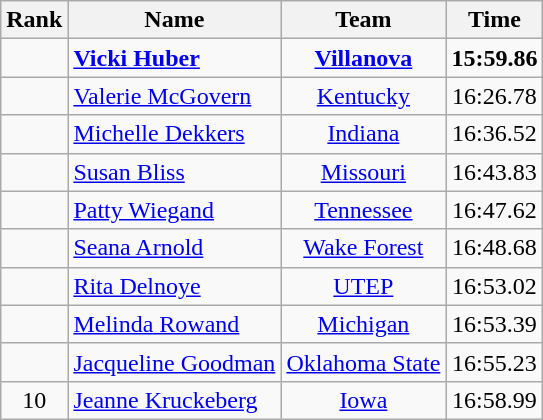<table class="wikitable sortable" style="text-align:center">
<tr>
<th>Rank</th>
<th>Name</th>
<th>Team</th>
<th>Time</th>
</tr>
<tr>
<td></td>
<td align=left> <strong><a href='#'>Vicki Huber</a></strong></td>
<td><strong><a href='#'>Villanova</a></strong></td>
<td><strong>15:59.86</strong></td>
</tr>
<tr>
<td></td>
<td align=left> <a href='#'>Valerie McGovern</a></td>
<td><a href='#'>Kentucky</a></td>
<td>16:26.78</td>
</tr>
<tr>
<td></td>
<td align=left> <a href='#'>Michelle Dekkers</a></td>
<td><a href='#'>Indiana</a></td>
<td>16:36.52</td>
</tr>
<tr>
<td></td>
<td align=left><a href='#'>Susan Bliss</a></td>
<td><a href='#'>Missouri</a></td>
<td>16:43.83</td>
</tr>
<tr>
<td></td>
<td align=left><a href='#'>Patty Wiegand</a></td>
<td><a href='#'>Tennessee</a></td>
<td>16:47.62</td>
</tr>
<tr>
<td></td>
<td align=left><a href='#'>Seana Arnold</a></td>
<td><a href='#'>Wake Forest</a></td>
<td>16:48.68</td>
</tr>
<tr>
<td></td>
<td align=left><a href='#'>Rita Delnoye</a></td>
<td><a href='#'>UTEP</a></td>
<td>16:53.02</td>
</tr>
<tr>
<td></td>
<td align=left><a href='#'>Melinda Rowand</a></td>
<td><a href='#'>Michigan</a></td>
<td>16:53.39</td>
</tr>
<tr>
<td></td>
<td align=left><a href='#'>Jacqueline Goodman</a></td>
<td><a href='#'>Oklahoma State</a></td>
<td>16:55.23</td>
</tr>
<tr>
<td>10</td>
<td align=left><a href='#'>Jeanne Kruckeberg</a></td>
<td><a href='#'>Iowa</a></td>
<td>16:58.99</td>
</tr>
</table>
